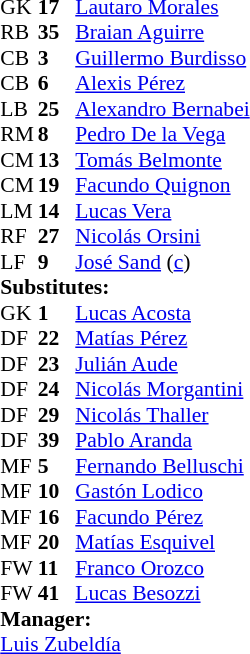<table style="font-size:90%; margin:0.2em auto;" cellspacing="0" cellpadding="0">
<tr>
<th width="25"></th>
<th width="25"></th>
</tr>
<tr>
<td>GK</td>
<td><strong>17</strong></td>
<td> <a href='#'>Lautaro Morales</a></td>
</tr>
<tr>
<td>RB</td>
<td><strong>35</strong></td>
<td> <a href='#'>Braian Aguirre</a></td>
</tr>
<tr>
<td>CB</td>
<td><strong>3</strong></td>
<td> <a href='#'>Guillermo Burdisso</a></td>
<td></td>
</tr>
<tr>
<td>CB</td>
<td><strong>6</strong></td>
<td> <a href='#'>Alexis Pérez</a></td>
<td></td>
</tr>
<tr>
<td>LB</td>
<td><strong>25</strong></td>
<td> <a href='#'>Alexandro Bernabei</a></td>
<td></td>
<td></td>
</tr>
<tr>
<td>RM</td>
<td><strong>8</strong></td>
<td> <a href='#'>Pedro De la Vega</a></td>
<td></td>
<td></td>
</tr>
<tr>
<td>CM</td>
<td><strong>13</strong></td>
<td> <a href='#'>Tomás Belmonte</a></td>
</tr>
<tr>
<td>CM</td>
<td><strong>19</strong></td>
<td> <a href='#'>Facundo Quignon</a></td>
<td></td>
<td></td>
</tr>
<tr>
<td>LM</td>
<td><strong>14</strong></td>
<td> <a href='#'>Lucas Vera</a></td>
<td></td>
<td></td>
</tr>
<tr>
<td>RF</td>
<td><strong>27</strong></td>
<td> <a href='#'>Nicolás Orsini</a></td>
</tr>
<tr>
<td>LF</td>
<td><strong>9</strong></td>
<td> <a href='#'>José Sand</a> (<a href='#'>c</a>)</td>
</tr>
<tr>
<td colspan=3><strong>Substitutes:</strong></td>
</tr>
<tr>
<td>GK</td>
<td><strong>1</strong></td>
<td> <a href='#'>Lucas Acosta</a></td>
</tr>
<tr>
<td>DF</td>
<td><strong>22</strong></td>
<td> <a href='#'>Matías Pérez</a></td>
</tr>
<tr>
<td>DF</td>
<td><strong>23</strong></td>
<td> <a href='#'>Julián Aude</a></td>
</tr>
<tr>
<td>DF</td>
<td><strong>24</strong></td>
<td> <a href='#'>Nicolás Morgantini</a></td>
</tr>
<tr>
<td>DF</td>
<td><strong>29</strong></td>
<td> <a href='#'>Nicolás Thaller</a></td>
</tr>
<tr>
<td>DF</td>
<td><strong>39</strong></td>
<td> <a href='#'>Pablo Aranda</a></td>
</tr>
<tr>
<td>MF</td>
<td><strong>5</strong></td>
<td> <a href='#'>Fernando Belluschi</a></td>
<td></td>
<td></td>
</tr>
<tr>
<td>MF</td>
<td><strong>10</strong></td>
<td> <a href='#'>Gastón Lodico</a></td>
</tr>
<tr>
<td>MF</td>
<td><strong>16</strong></td>
<td> <a href='#'>Facundo Pérez</a></td>
<td></td>
<td></td>
</tr>
<tr>
<td>MF</td>
<td><strong>20</strong></td>
<td> <a href='#'>Matías Esquivel</a></td>
</tr>
<tr>
<td>FW</td>
<td><strong>11</strong></td>
<td> <a href='#'>Franco Orozco</a></td>
<td></td>
<td></td>
</tr>
<tr>
<td>FW</td>
<td><strong>41</strong></td>
<td> <a href='#'>Lucas Besozzi</a></td>
<td></td>
<td></td>
</tr>
<tr>
<td colspan=3><strong>Manager:</strong></td>
</tr>
<tr>
<td colspan="4"> <a href='#'>Luis Zubeldía</a></td>
</tr>
</table>
